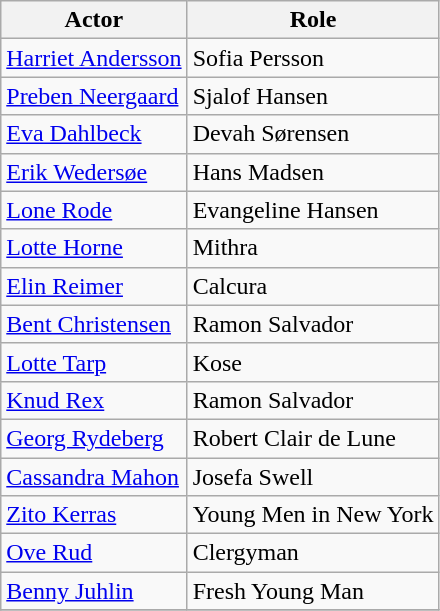<table class="wikitable">
<tr>
<th>Actor</th>
<th>Role</th>
</tr>
<tr>
<td><a href='#'>Harriet Andersson</a></td>
<td>Sofia Persson</td>
</tr>
<tr>
<td><a href='#'>Preben Neergaard</a></td>
<td>Sjalof Hansen</td>
</tr>
<tr>
<td><a href='#'>Eva Dahlbeck</a></td>
<td>Devah Sørensen</td>
</tr>
<tr>
<td><a href='#'>Erik Wedersøe</a></td>
<td>Hans Madsen</td>
</tr>
<tr>
<td><a href='#'>Lone Rode</a></td>
<td>Evangeline Hansen</td>
</tr>
<tr>
<td><a href='#'>Lotte Horne</a></td>
<td>Mithra</td>
</tr>
<tr>
<td><a href='#'>Elin Reimer</a></td>
<td>Calcura</td>
</tr>
<tr>
<td><a href='#'>Bent Christensen</a></td>
<td>Ramon Salvador</td>
</tr>
<tr>
<td><a href='#'>Lotte Tarp</a></td>
<td>Kose</td>
</tr>
<tr>
<td><a href='#'>Knud Rex</a></td>
<td>Ramon Salvador</td>
</tr>
<tr>
<td><a href='#'>Georg Rydeberg</a></td>
<td>Robert Clair de Lune</td>
</tr>
<tr>
<td><a href='#'>Cassandra Mahon</a></td>
<td>Josefa Swell</td>
</tr>
<tr>
<td><a href='#'>Zito Kerras</a></td>
<td>Young Men in New York</td>
</tr>
<tr>
<td><a href='#'>Ove Rud</a></td>
<td>Clergyman</td>
</tr>
<tr>
<td><a href='#'>Benny Juhlin</a></td>
<td>Fresh Young Man</td>
</tr>
<tr>
</tr>
</table>
